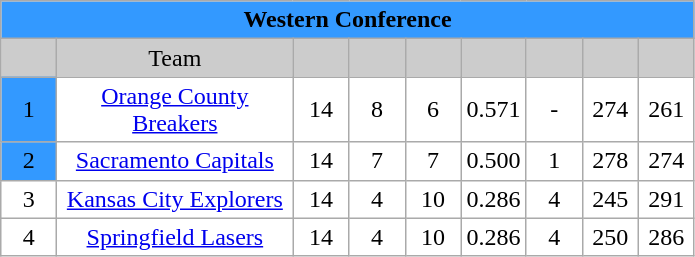<table class="wikitable" style="margin:1em; clear:right; text-align:left; line-height:normal; width=50%">
<tr>
<td style="text-align:center; background-color:#3399FF" colspan=9><strong>Western Conference</strong></td>
</tr>
<tr>
<td style="text-align:center; background-color:#CCCCCC; width:30px"></td>
<td style="text-align:center; background-color:#CCCCCC; width:150px">Team</td>
<td style="text-align:center; background-color:#CCCCCC; width:30px"></td>
<td style="text-align:center; background-color:#CCCCCC; width:30px"></td>
<td style="text-align:center; background-color:#CCCCCC; width:30px"></td>
<td style="text-align:center; background-color:#CCCCCC; width:30px"></td>
<td style="text-align:center; background-color:#CCCCCC; width:30px"></td>
<td style="text-align:center; background-color:#CCCCCC; width:30px"></td>
<td style="text-align:center; background-color:#CCCCCC; width:30px"></td>
</tr>
<tr>
<td style="text-align:center; background-color:#3399FF; width:30px">1</td>
<td style="text-align:center; background:white; width:150px"><a href='#'>Orange County Breakers</a></td>
<td style="text-align:center; background:white; width:30px">14</td>
<td style="text-align:center; background:white; width:30px">8</td>
<td style="text-align:center; background:white; width:30px">6</td>
<td style="text-align:center; background:white; width:30px">0.571</td>
<td style="text-align:center; background:white; width:30px">-</td>
<td style="text-align:center; background:white; width:30px">274</td>
<td style="text-align:center; background:white; width:30px">261</td>
</tr>
<tr>
<td style="text-align:center; background-color:#3399FF; width:30px">2</td>
<td style="text-align:center; background:white; width:150px"><a href='#'>Sacramento Capitals</a></td>
<td style="text-align:center; background:white; width:30px">14</td>
<td style="text-align:center; background:white; width:30px">7</td>
<td style="text-align:center; background:white; width:30px">7</td>
<td style="text-align:center; background:white; width:30px">0.500</td>
<td style="text-align:center; background:white; width:30px">1</td>
<td style="text-align:center; background:white; width:30px">278</td>
<td style="text-align:center; background:white; width:30px">274</td>
</tr>
<tr>
<td style="text-align:center; background:white; width:30px">3</td>
<td style="text-align:center; background:white; width:150px"><a href='#'>Kansas City Explorers</a></td>
<td style="text-align:center; background:white; width:30px">14</td>
<td style="text-align:center; background:white; width:30px">4</td>
<td style="text-align:center; background:white; width:30px">10</td>
<td style="text-align:center; background:white; width:30px">0.286</td>
<td style="text-align:center; background:white; width:30px">4</td>
<td style="text-align:center; background:white; width:30px">245</td>
<td style="text-align:center; background:white; width:30px">291</td>
</tr>
<tr>
<td style="text-align:center; background:white; width:30px">4</td>
<td style="text-align:center; background:white; width:150px"><a href='#'>Springfield Lasers</a></td>
<td style="text-align:center; background:white; width:30px">14</td>
<td style="text-align:center; background:white; width:30px">4</td>
<td style="text-align:center; background:white; width:30px">10</td>
<td style="text-align:center; background:white; width:30px">0.286</td>
<td style="text-align:center; background:white; width:30px">4</td>
<td style="text-align:center; background:white; width:30px">250</td>
<td style="text-align:center; background:white; width:30px">286</td>
</tr>
</table>
